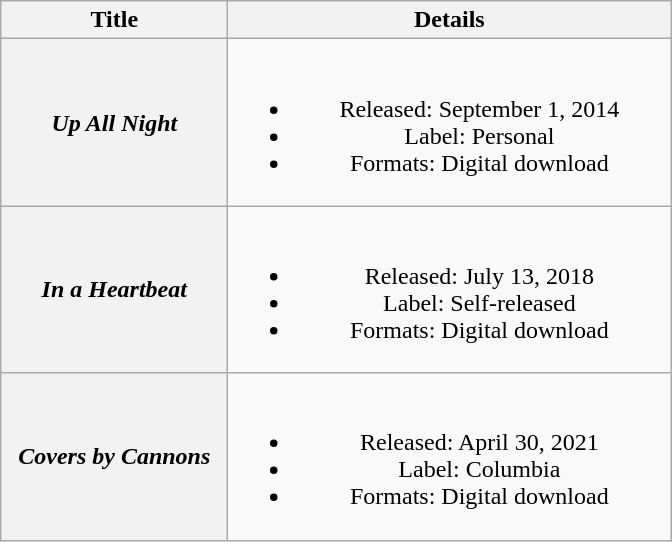<table class="wikitable plainrowheaders" style="text-align:center">
<tr>
<th style="width:9em">Title</th>
<th style="width:18em">Details</th>
</tr>
<tr>
<th scope="row"><em>Up All Night</em></th>
<td><br><ul><li>Released: September 1, 2014</li><li>Label: Personal</li><li>Formats: Digital download</li></ul></td>
</tr>
<tr>
<th scope="row"><em>In a Heartbeat</em></th>
<td><br><ul><li>Released: July 13, 2018</li><li>Label: Self-released</li><li>Formats: Digital download</li></ul></td>
</tr>
<tr>
<th scope="row"><em>Covers by Cannons</em></th>
<td><br><ul><li>Released: April 30, 2021</li><li>Label: Columbia</li><li>Formats: Digital download</li></ul></td>
</tr>
</table>
